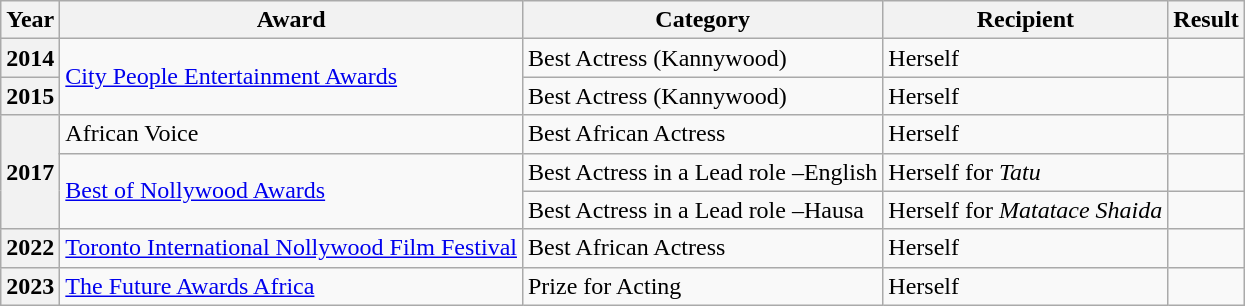<table class="wikitable sortable">
<tr>
<th>Year</th>
<th>Award</th>
<th>Category</th>
<th>Recipient</th>
<th>Result</th>
</tr>
<tr>
<th scope="row">2014</th>
<td rowspan="2"><a href='#'>City People Entertainment Awards</a></td>
<td>Best Actress (Kannywood)</td>
<td>Herself</td>
<td></td>
</tr>
<tr>
<th scope="row">2015</th>
<td>Best Actress (Kannywood)</td>
<td>Herself</td>
<td></td>
</tr>
<tr>
<th rowspan="3" scope="row">2017</th>
<td>African Voice</td>
<td>Best African Actress</td>
<td>Herself</td>
<td></td>
</tr>
<tr>
<td rowspan="2"><a href='#'>Best of Nollywood Awards</a></td>
<td>Best Actress in a Lead role –English</td>
<td>Herself for <em>Tatu</em></td>
<td></td>
</tr>
<tr>
<td>Best Actress in a Lead role –Hausa</td>
<td>Herself for <em>Matatace Shaida</em></td>
<td></td>
</tr>
<tr>
<th>2022</th>
<td><a href='#'>Toronto International Nollywood Film Festival</a></td>
<td>Best African Actress</td>
<td>Herself</td>
<td></td>
</tr>
<tr>
<th scope="row">2023</th>
<td><a href='#'>The Future Awards Africa</a></td>
<td>Prize for Acting</td>
<td rowspan="1">Herself</td>
<td></td>
</tr>
</table>
